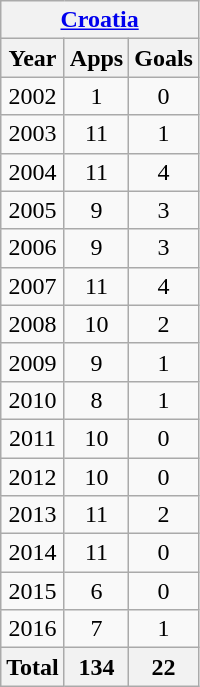<table class="wikitable" style="text-align:center">
<tr>
<th colspan="3"><a href='#'>Croatia</a></th>
</tr>
<tr>
<th>Year</th>
<th>Apps</th>
<th>Goals</th>
</tr>
<tr>
<td>2002</td>
<td>1</td>
<td>0</td>
</tr>
<tr>
<td>2003</td>
<td>11</td>
<td>1</td>
</tr>
<tr>
<td>2004</td>
<td>11</td>
<td>4</td>
</tr>
<tr>
<td>2005</td>
<td>9</td>
<td>3</td>
</tr>
<tr>
<td>2006</td>
<td>9</td>
<td>3</td>
</tr>
<tr>
<td>2007</td>
<td>11</td>
<td>4</td>
</tr>
<tr>
<td>2008</td>
<td>10</td>
<td>2</td>
</tr>
<tr>
<td>2009</td>
<td>9</td>
<td>1</td>
</tr>
<tr>
<td>2010</td>
<td>8</td>
<td>1</td>
</tr>
<tr>
<td>2011</td>
<td>10</td>
<td>0</td>
</tr>
<tr>
<td>2012</td>
<td>10</td>
<td>0</td>
</tr>
<tr>
<td>2013</td>
<td>11</td>
<td>2</td>
</tr>
<tr>
<td>2014</td>
<td>11</td>
<td>0</td>
</tr>
<tr>
<td>2015</td>
<td>6</td>
<td>0</td>
</tr>
<tr>
<td>2016</td>
<td>7</td>
<td>1</td>
</tr>
<tr>
<th>Total</th>
<th>134</th>
<th>22</th>
</tr>
</table>
